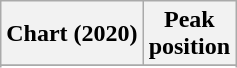<table class="wikitable plainrowheaders" style="text-align:center">
<tr>
<th scope="col">Chart (2020)</th>
<th scope="col">Peak<br>position</th>
</tr>
<tr>
</tr>
<tr>
</tr>
</table>
